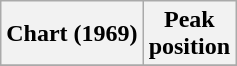<table class="wikitable plainrowheaders">
<tr>
<th scope="col">Chart (1969)</th>
<th scope="col">Peak<br>position</th>
</tr>
<tr>
</tr>
</table>
